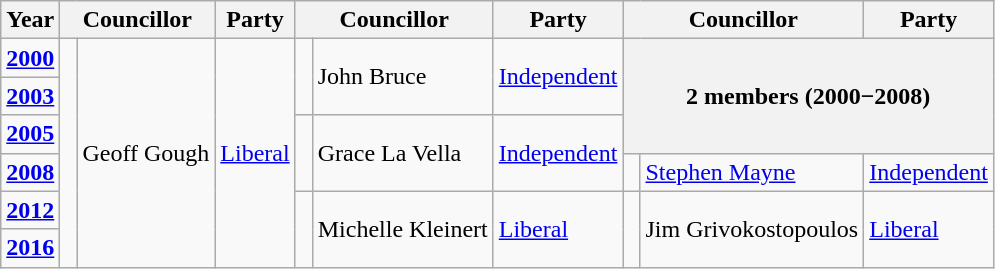<table class="wikitable">
<tr>
<th>Year</th>
<th colspan="2">Councillor</th>
<th>Party</th>
<th colspan="2">Councillor</th>
<th>Party</th>
<th colspan="2">Councillor</th>
<th>Party</th>
</tr>
<tr>
<td><strong><a href='#'>2000</a></strong></td>
<td rowspan="10" width="1px" > </td>
<td rowspan="10">Geoff Gough</td>
<td rowspan="10"><a href='#'>Liberal</a></td>
<td rowspan="2" width="1px" > </td>
<td rowspan="2">John Bruce</td>
<td rowspan="2"><a href='#'>Independent</a></td>
<th colspan=3; rowspan=3>2 members (2000−2008)</th>
</tr>
<tr>
<td><strong><a href='#'>2003</a></strong></td>
</tr>
<tr>
<td><strong><a href='#'>2005</a></strong></td>
<td rowspan="2" width="1px" > </td>
<td rowspan="2">Grace La Vella</td>
<td rowspan="2"><a href='#'>Independent</a></td>
</tr>
<tr>
<td><strong><a href='#'>2008</a></strong></td>
<td rowspan="1" width="1px" > </td>
<td rowspan="1"><a href='#'>Stephen Mayne</a></td>
<td rowspan="1"><a href='#'>Independent</a></td>
</tr>
<tr>
<td><strong><a href='#'>2012</a></strong></td>
<td rowspan="2" width="1px" > </td>
<td rowspan="2">Michelle Kleinert</td>
<td rowspan="2"><a href='#'>Liberal</a></td>
<td rowspan="2" width="1px" > </td>
<td rowspan="2">Jim Grivokostopoulos</td>
<td rowspan="2"><a href='#'>Liberal</a></td>
</tr>
<tr>
<td><strong><a href='#'>2016</a></strong></td>
</tr>
</table>
